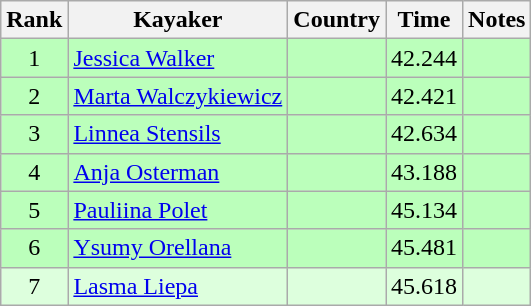<table class="wikitable" style="text-align:center">
<tr>
<th>Rank</th>
<th>Kayaker</th>
<th>Country</th>
<th>Time</th>
<th>Notes</th>
</tr>
<tr bgcolor=bbffbb>
<td>1</td>
<td align="left"><a href='#'>Jessica Walker</a></td>
<td align="left"></td>
<td>42.244</td>
<td></td>
</tr>
<tr bgcolor=bbffbb>
<td>2</td>
<td align="left"><a href='#'>Marta Walczykiewicz</a></td>
<td align="left"></td>
<td>42.421</td>
<td></td>
</tr>
<tr bgcolor=bbffbb>
<td>3</td>
<td align="left"><a href='#'>Linnea Stensils</a></td>
<td align="left"></td>
<td>42.634</td>
<td></td>
</tr>
<tr bgcolor=bbffbb>
<td>4</td>
<td align="left"><a href='#'>Anja Osterman</a></td>
<td align="left"></td>
<td>43.188</td>
<td></td>
</tr>
<tr bgcolor=bbffbb>
<td>5</td>
<td align="left"><a href='#'>Pauliina Polet</a></td>
<td align="left"></td>
<td>45.134</td>
<td></td>
</tr>
<tr bgcolor=bbffbb>
<td>6</td>
<td align="left"><a href='#'>Ysumy Orellana</a></td>
<td align="left"></td>
<td>45.481</td>
<td></td>
</tr>
<tr bgcolor=ddffdd>
<td>7</td>
<td align="left"><a href='#'>Lasma Liepa</a></td>
<td align="left"></td>
<td>45.618</td>
<td></td>
</tr>
</table>
